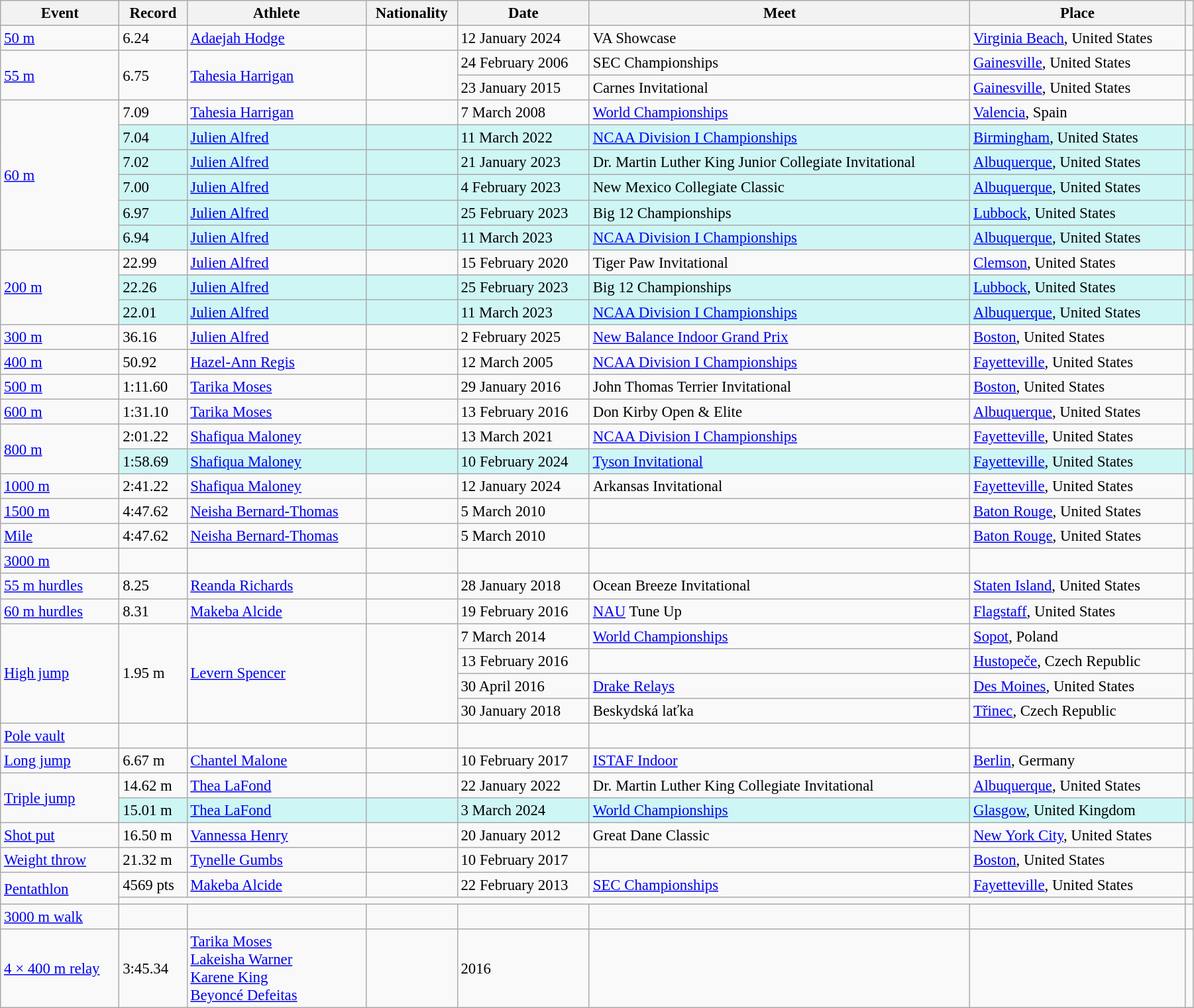<table class="wikitable" style="font-size:95%; width: 95%;">
<tr>
<th>Event</th>
<th>Record</th>
<th>Athlete</th>
<th>Nationality</th>
<th>Date</th>
<th>Meet</th>
<th>Place</th>
<th></th>
</tr>
<tr>
<td><a href='#'>50 m</a></td>
<td>6.24</td>
<td><a href='#'>Adaejah Hodge</a></td>
<td></td>
<td>12 January 2024</td>
<td>VA Showcase</td>
<td><a href='#'>Virginia Beach</a>, United States</td>
<td></td>
</tr>
<tr>
<td rowspan=2><a href='#'>55 m</a></td>
<td rowspan=2>6.75</td>
<td rowspan=2><a href='#'>Tahesia Harrigan</a></td>
<td rowspan=2></td>
<td>24 February 2006</td>
<td>SEC Championships</td>
<td><a href='#'>Gainesville</a>, United States</td>
<td></td>
</tr>
<tr>
<td>23 January 2015</td>
<td>Carnes Invitational</td>
<td><a href='#'>Gainesville</a>, United States</td>
<td></td>
</tr>
<tr>
<td rowspan=6><a href='#'>60 m</a></td>
<td>7.09</td>
<td><a href='#'>Tahesia Harrigan</a></td>
<td></td>
<td>7 March 2008</td>
<td><a href='#'>World Championships</a></td>
<td><a href='#'>Valencia</a>, Spain</td>
<td></td>
</tr>
<tr style="background:#cef6f5;">
<td>7.04</td>
<td><a href='#'>Julien Alfred</a></td>
<td></td>
<td>11 March 2022</td>
<td><a href='#'>NCAA Division I Championships</a></td>
<td><a href='#'>Birmingham</a>, United States</td>
<td></td>
</tr>
<tr style="background:#cef6f5;">
<td>7.02</td>
<td><a href='#'>Julien Alfred</a></td>
<td></td>
<td>21 January 2023</td>
<td>Dr. Martin Luther King Junior Collegiate Invitational</td>
<td><a href='#'>Albuquerque</a>, United States</td>
<td></td>
</tr>
<tr style="background:#cef6f5;">
<td>7.00 </td>
<td><a href='#'>Julien Alfred</a></td>
<td></td>
<td>4 February 2023</td>
<td>New Mexico Collegiate Classic</td>
<td><a href='#'>Albuquerque</a>, United States</td>
<td></td>
</tr>
<tr style="background:#cef6f5;">
<td>6.97</td>
<td><a href='#'>Julien Alfred</a></td>
<td></td>
<td>25 February 2023</td>
<td>Big 12 Championships</td>
<td><a href='#'>Lubbock</a>, United States</td>
<td></td>
</tr>
<tr style="background:#cef6f5;">
<td>6.94 </td>
<td><a href='#'>Julien Alfred</a></td>
<td></td>
<td>11 March 2023</td>
<td><a href='#'>NCAA Division I Championships</a></td>
<td><a href='#'>Albuquerque</a>, United States</td>
<td></td>
</tr>
<tr>
<td rowspan=3><a href='#'>200 m</a></td>
<td>22.99</td>
<td><a href='#'>Julien Alfred</a></td>
<td></td>
<td>15 February 2020</td>
<td>Tiger Paw Invitational</td>
<td><a href='#'>Clemson</a>, United States</td>
<td></td>
</tr>
<tr style="background:#cef6f5;">
<td>22.26</td>
<td><a href='#'>Julien Alfred</a></td>
<td></td>
<td>25 February 2023</td>
<td>Big 12 Championships</td>
<td><a href='#'>Lubbock</a>, United States</td>
<td></td>
</tr>
<tr bgcolor=#CEF6F5>
<td>22.01 </td>
<td><a href='#'>Julien Alfred</a></td>
<td></td>
<td>11 March 2023</td>
<td><a href='#'>NCAA Division I Championships</a></td>
<td><a href='#'>Albuquerque</a>, United States</td>
<td></td>
</tr>
<tr>
<td><a href='#'>300 m</a></td>
<td>36.16</td>
<td><a href='#'>Julien Alfred</a></td>
<td></td>
<td>2 February 2025</td>
<td><a href='#'>New Balance Indoor Grand Prix</a></td>
<td><a href='#'>Boston</a>, United States</td>
<td></td>
</tr>
<tr>
<td><a href='#'>400 m</a></td>
<td>50.92</td>
<td><a href='#'>Hazel-Ann Regis</a></td>
<td></td>
<td>12 March 2005</td>
<td><a href='#'>NCAA Division I Championships</a></td>
<td><a href='#'>Fayetteville</a>, United States</td>
<td></td>
</tr>
<tr>
<td><a href='#'>500 m</a></td>
<td>1:11.60</td>
<td><a href='#'>Tarika Moses</a></td>
<td></td>
<td>29 January 2016</td>
<td>John Thomas Terrier Invitational</td>
<td><a href='#'>Boston</a>, United States</td>
<td></td>
</tr>
<tr>
<td><a href='#'>600 m</a></td>
<td>1:31.10 </td>
<td><a href='#'>Tarika Moses</a></td>
<td></td>
<td>13 February 2016</td>
<td>Don Kirby Open & Elite</td>
<td><a href='#'>Albuquerque</a>, United States</td>
<td></td>
</tr>
<tr>
<td rowspan=2><a href='#'>800 m</a></td>
<td>2:01.22</td>
<td><a href='#'>Shafiqua Maloney</a></td>
<td></td>
<td>13 March 2021</td>
<td><a href='#'>NCAA Division I Championships</a></td>
<td><a href='#'>Fayetteville</a>, United States</td>
<td></td>
</tr>
<tr style="background:#cef6f5;">
<td>1:58.69</td>
<td><a href='#'>Shafiqua Maloney</a></td>
<td></td>
<td>10 February 2024</td>
<td><a href='#'>Tyson Invitational</a></td>
<td><a href='#'>Fayetteville</a>, United States</td>
<td></td>
</tr>
<tr>
<td><a href='#'>1000 m</a></td>
<td>2:41.22</td>
<td><a href='#'>Shafiqua Maloney</a></td>
<td></td>
<td>12 January 2024</td>
<td>Arkansas Invitational</td>
<td><a href='#'>Fayetteville</a>, United States</td>
<td></td>
</tr>
<tr>
<td><a href='#'>1500 m</a></td>
<td>4:47.62 </td>
<td><a href='#'>Neisha Bernard-Thomas</a></td>
<td></td>
<td>5 March 2010</td>
<td></td>
<td><a href='#'>Baton Rouge</a>, United States</td>
<td></td>
</tr>
<tr>
<td><a href='#'>Mile</a></td>
<td>4:47.62</td>
<td><a href='#'>Neisha Bernard-Thomas</a></td>
<td></td>
<td>5 March 2010</td>
<td></td>
<td><a href='#'>Baton Rouge</a>, United States</td>
<td></td>
</tr>
<tr>
<td><a href='#'>3000 m</a></td>
<td></td>
<td></td>
<td></td>
<td></td>
<td></td>
<td></td>
<td></td>
</tr>
<tr>
<td><a href='#'>55 m hurdles</a></td>
<td>8.25</td>
<td><a href='#'>Reanda Richards</a></td>
<td></td>
<td>28 January 2018</td>
<td>Ocean Breeze Invitational</td>
<td><a href='#'>Staten Island</a>, United States</td>
<td></td>
</tr>
<tr>
<td><a href='#'>60 m hurdles</a></td>
<td>8.31 </td>
<td><a href='#'>Makeba Alcide</a></td>
<td></td>
<td>19 February 2016</td>
<td><a href='#'>NAU</a> Tune Up</td>
<td><a href='#'>Flagstaff</a>, United States</td>
<td></td>
</tr>
<tr>
<td rowspan=4><a href='#'>High jump</a></td>
<td rowspan=4>1.95 m</td>
<td rowspan=4><a href='#'>Levern Spencer</a></td>
<td rowspan=4></td>
<td>7 March 2014</td>
<td><a href='#'>World Championships</a></td>
<td><a href='#'>Sopot</a>, Poland</td>
<td></td>
</tr>
<tr>
<td>13 February 2016</td>
<td></td>
<td><a href='#'>Hustopeče</a>, Czech Republic</td>
<td></td>
</tr>
<tr>
<td>30 April 2016</td>
<td><a href='#'>Drake Relays</a></td>
<td><a href='#'>Des Moines</a>, United States</td>
<td></td>
</tr>
<tr>
<td>30 January 2018</td>
<td>Beskydská laťka</td>
<td><a href='#'>Třinec</a>, Czech Republic</td>
<td></td>
</tr>
<tr>
<td><a href='#'>Pole vault</a></td>
<td></td>
<td></td>
<td></td>
<td></td>
<td></td>
<td></td>
<td></td>
</tr>
<tr>
<td><a href='#'>Long jump</a></td>
<td>6.67 m</td>
<td><a href='#'>Chantel Malone</a></td>
<td></td>
<td>10 February 2017</td>
<td><a href='#'>ISTAF Indoor</a></td>
<td><a href='#'>Berlin</a>, Germany</td>
<td></td>
</tr>
<tr>
<td rowspan=2><a href='#'>Triple jump</a></td>
<td>14.62 m </td>
<td><a href='#'>Thea LaFond</a></td>
<td></td>
<td>22 January 2022</td>
<td>Dr. Martin Luther King Collegiate Invitational</td>
<td><a href='#'>Albuquerque</a>, United States</td>
<td></td>
</tr>
<tr bgcolor=#CEF6F5>
<td>15.01 m</td>
<td><a href='#'>Thea LaFond</a></td>
<td></td>
<td>3 March 2024</td>
<td><a href='#'>World Championships</a></td>
<td><a href='#'>Glasgow</a>, United Kingdom</td>
<td></td>
</tr>
<tr>
<td><a href='#'>Shot put</a></td>
<td>16.50 m</td>
<td><a href='#'>Vannessa Henry</a></td>
<td></td>
<td>20 January 2012</td>
<td>Great Dane Classic</td>
<td><a href='#'>New York City</a>, United States</td>
<td></td>
</tr>
<tr>
<td><a href='#'>Weight throw</a></td>
<td>21.32 m</td>
<td><a href='#'>Tynelle Gumbs</a></td>
<td></td>
<td>10 February 2017</td>
<td></td>
<td><a href='#'>Boston</a>, United States</td>
<td></td>
</tr>
<tr>
<td rowspan=2><a href='#'>Pentathlon</a></td>
<td>4569 pts</td>
<td><a href='#'>Makeba Alcide</a></td>
<td></td>
<td>22 February 2013</td>
<td><a href='#'>SEC Championships</a></td>
<td><a href='#'>Fayetteville</a>, United States</td>
<td></td>
</tr>
<tr>
<td colspan=6></td>
<td></td>
</tr>
<tr>
<td><a href='#'>3000 m walk</a></td>
<td></td>
<td></td>
<td></td>
<td></td>
<td></td>
<td></td>
<td></td>
</tr>
<tr>
<td><a href='#'>4 × 400 m relay</a></td>
<td>3:45.34</td>
<td><a href='#'>Tarika Moses</a><br><a href='#'>Lakeisha Warner</a><br><a href='#'>Karene King</a><br><a href='#'>Beyoncé Defeitas</a></td>
<td></td>
<td>2016</td>
<td></td>
<td></td>
<td></td>
</tr>
</table>
